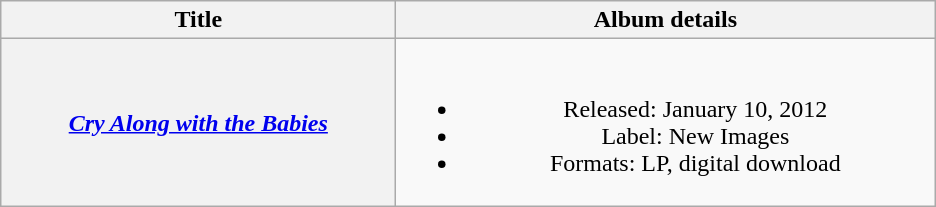<table class="wikitable plainrowheaders" style="text-align:center;">
<tr>
<th scope="col" style="width:16em;">Title</th>
<th scope="col" style="width:22em;">Album details</th>
</tr>
<tr>
<th scope="row"><em><a href='#'>Cry Along with the Babies</a></em></th>
<td><br><ul><li>Released: January 10, 2012</li><li>Label: New Images</li><li>Formats: LP, digital download</li></ul></td>
</tr>
</table>
